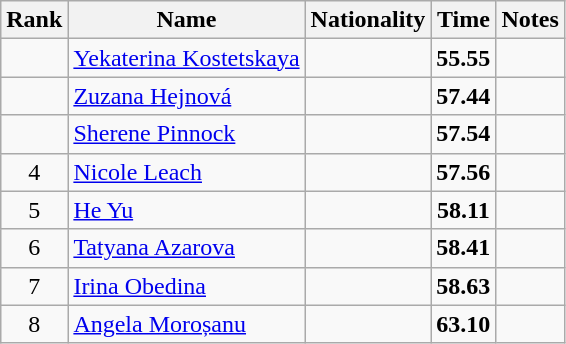<table class="wikitable sortable" style="text-align:center">
<tr>
<th>Rank</th>
<th>Name</th>
<th>Nationality</th>
<th>Time</th>
<th>Notes</th>
</tr>
<tr>
<td></td>
<td align=left><a href='#'>Yekaterina Kostetskaya</a></td>
<td align=left></td>
<td><strong>55.55</strong></td>
<td></td>
</tr>
<tr>
<td></td>
<td align=left><a href='#'>Zuzana Hejnová</a></td>
<td align=left></td>
<td><strong>57.44</strong></td>
<td></td>
</tr>
<tr>
<td></td>
<td align=left><a href='#'>Sherene Pinnock</a></td>
<td align=left></td>
<td><strong>57.54</strong></td>
<td></td>
</tr>
<tr>
<td>4</td>
<td align=left><a href='#'>Nicole Leach</a></td>
<td align=left></td>
<td><strong>57.56</strong></td>
<td></td>
</tr>
<tr>
<td>5</td>
<td align=left><a href='#'>He Yu</a></td>
<td align=left></td>
<td><strong>58.11</strong></td>
<td></td>
</tr>
<tr>
<td>6</td>
<td align=left><a href='#'>Tatyana Azarova</a></td>
<td align=left></td>
<td><strong>58.41</strong></td>
<td></td>
</tr>
<tr>
<td>7</td>
<td align=left><a href='#'>Irina Obedina</a></td>
<td align=left></td>
<td><strong>58.63</strong></td>
<td></td>
</tr>
<tr>
<td>8</td>
<td align=left><a href='#'>Angela Moroșanu</a></td>
<td align=left></td>
<td><strong>63.10</strong></td>
<td></td>
</tr>
</table>
